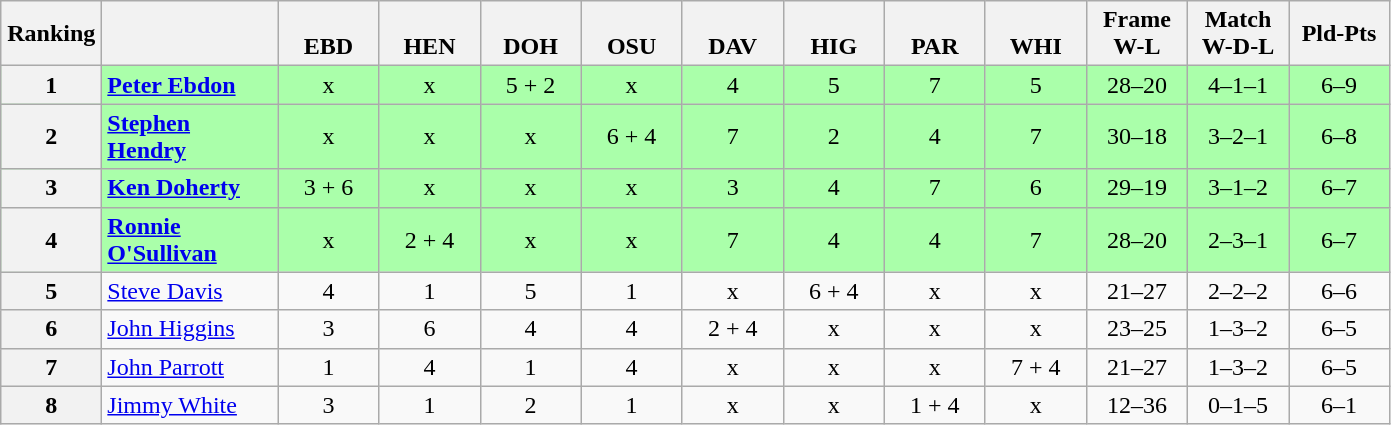<table class="wikitable" style="text-align:center">
<tr>
<th width=60>Ranking</th>
<th class="unsortable" width=110></th>
<th width=60><br> EBD</th>
<th width=60><br> HEN</th>
<th width=60><br> DOH</th>
<th width=60><br> OSU</th>
<th width=60><br> DAV</th>
<th width=60><br> HIG</th>
<th width=60><br> PAR</th>
<th width=60><br> WHI</th>
<th width=60>Frame<br>W-L</th>
<th width=60>Match<br>W-D-L</th>
<th width=60>Pld-Pts</th>
</tr>
<tr style="background:#aaffaa;">
<th>1</th>
<td align="left"><strong><a href='#'>Peter Ebdon</a></strong></td>
<td>x</td>
<td>x</td>
<td>5 + 2</td>
<td>x</td>
<td>4</td>
<td>5</td>
<td>7</td>
<td>5</td>
<td>28–20</td>
<td>4–1–1</td>
<td>6–9</td>
</tr>
<tr style="background:#aaffaa;">
<th>2</th>
<td align="left"><strong><a href='#'>Stephen Hendry</a></strong></td>
<td>x</td>
<td>x</td>
<td>x</td>
<td>6 + 4</td>
<td>7</td>
<td>2</td>
<td>4</td>
<td>7</td>
<td>30–18</td>
<td>3–2–1</td>
<td>6–8</td>
</tr>
<tr style="background:#aaffaa;">
<th>3</th>
<td align="left"><strong><a href='#'>Ken Doherty</a></strong></td>
<td>3 + 6</td>
<td>x</td>
<td>x</td>
<td>x</td>
<td>3</td>
<td>4</td>
<td>7</td>
<td>6</td>
<td>29–19</td>
<td>3–1–2</td>
<td>6–7</td>
</tr>
<tr style="background:#aaffaa;">
<th>4</th>
<td align="left"><strong><a href='#'>Ronnie O'Sullivan</a></strong></td>
<td>x</td>
<td>2 + 4</td>
<td>x</td>
<td>x</td>
<td>7</td>
<td>4</td>
<td>4</td>
<td>7</td>
<td>28–20</td>
<td>2–3–1</td>
<td>6–7</td>
</tr>
<tr>
<th>5</th>
<td align="left"><a href='#'>Steve Davis</a></td>
<td>4</td>
<td>1</td>
<td>5</td>
<td>1</td>
<td>x</td>
<td>6 + 4</td>
<td>x</td>
<td>x</td>
<td>21–27</td>
<td>2–2–2</td>
<td>6–6</td>
</tr>
<tr>
<th>6</th>
<td align="left"><a href='#'>John Higgins</a></td>
<td>3</td>
<td>6</td>
<td>4</td>
<td>4</td>
<td>2 + 4</td>
<td>x</td>
<td>x</td>
<td>x</td>
<td>23–25</td>
<td>1–3–2</td>
<td>6–5</td>
</tr>
<tr>
<th>7</th>
<td align="left"><a href='#'>John Parrott</a></td>
<td>1</td>
<td>4</td>
<td>1</td>
<td>4</td>
<td>x</td>
<td>x</td>
<td>x</td>
<td>7 + 4</td>
<td>21–27</td>
<td>1–3–2</td>
<td>6–5</td>
</tr>
<tr>
<th>8</th>
<td align="left"><a href='#'>Jimmy White</a></td>
<td>3</td>
<td>1</td>
<td>2</td>
<td>1</td>
<td>x</td>
<td>x</td>
<td>1 + 4</td>
<td>x</td>
<td>12–36</td>
<td>0–1–5</td>
<td>6–1</td>
</tr>
</table>
